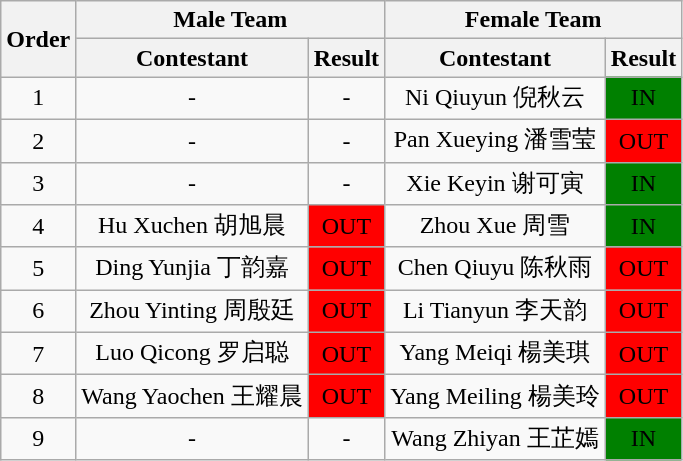<table class="wikitable" style="text-align:center">
<tr>
<th rowspan="2">Order</th>
<th colspan="2">Male Team</th>
<th colspan="2">Female Team</th>
</tr>
<tr>
<th>Contestant</th>
<th>Result</th>
<th>Contestant</th>
<th>Result</th>
</tr>
<tr>
<td>1</td>
<td>-</td>
<td>-</td>
<td>Ni Qiuyun 倪秋云</td>
<td style="background:green; ">IN</td>
</tr>
<tr>
<td>2</td>
<td>-</td>
<td>-</td>
<td>Pan Xueying 潘雪莹</td>
<td style="background:red; ">OUT</td>
</tr>
<tr>
<td>3</td>
<td>-</td>
<td>-</td>
<td>Xie Keyin 谢可寅</td>
<td style="background:green; ">IN</td>
</tr>
<tr>
<td>4</td>
<td>Hu Xuchen 胡旭晨</td>
<td style="background:red; ">OUT</td>
<td>Zhou Xue 周雪</td>
<td style="background:green; ">IN</td>
</tr>
<tr>
<td>5</td>
<td>Ding Yunjia 丁韵嘉</td>
<td style="background:red; ">OUT</td>
<td>Chen Qiuyu  陈秋雨</td>
<td style="background:red; ">OUT</td>
</tr>
<tr>
<td>6</td>
<td>Zhou Yinting 周殷廷</td>
<td style="background:red; ">OUT</td>
<td>Li Tianyun  李天韵</td>
<td style="background:red; ">OUT</td>
</tr>
<tr>
<td>7</td>
<td>Luo Qicong 罗启聪</td>
<td style="background:red; ">OUT</td>
<td>Yang Meiqi 楊美琪</td>
<td style="background:red; ">OUT</td>
</tr>
<tr>
<td>8</td>
<td>Wang Yaochen 王耀晨</td>
<td style="background:red; ">OUT</td>
<td>Yang Meiling 楊美玲</td>
<td style="background:red; ">OUT</td>
</tr>
<tr>
<td>9</td>
<td>-</td>
<td>-</td>
<td>Wang Zhiyan 王芷嫣</td>
<td style="background:green; ">IN</td>
</tr>
</table>
